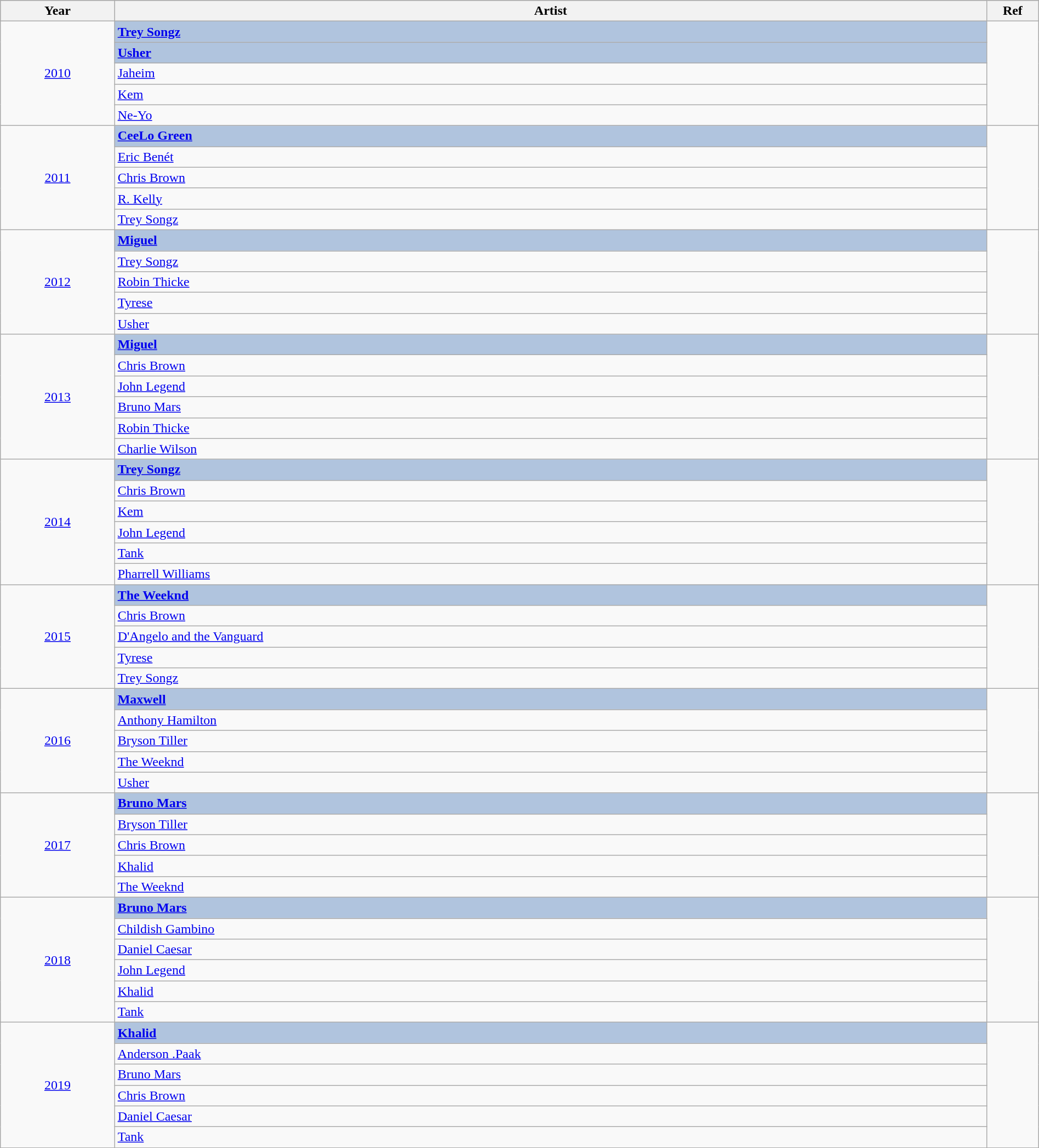<table class="wikitable" style="width:100%;">
<tr style="background:#bebebe;">
<th style="width:11%;">Year</th>
<th style="width:84%;">Artist</th>
<th style="width:5%;">Ref</th>
</tr>
<tr>
<td rowspan="5" align="center"><a href='#'>2010</a></td>
<td style="background:#B0C4DE"><strong><a href='#'>Trey Songz</a></strong></td>
<td rowspan="5" align="center"></td>
</tr>
<tr>
<td style="background:#B0C4DE"><strong><a href='#'>Usher</a></strong></td>
</tr>
<tr>
<td><a href='#'>Jaheim</a></td>
</tr>
<tr>
<td><a href='#'>Kem</a></td>
</tr>
<tr>
<td><a href='#'>Ne-Yo</a></td>
</tr>
<tr>
<td rowspan="5" align="center"><a href='#'>2011</a></td>
<td style="background:#B0C4DE"><strong><a href='#'>CeeLo Green</a></strong></td>
<td rowspan="5" align="center"></td>
</tr>
<tr>
<td><a href='#'>Eric Benét</a></td>
</tr>
<tr>
<td><a href='#'>Chris Brown</a></td>
</tr>
<tr>
<td><a href='#'>R. Kelly</a></td>
</tr>
<tr>
<td><a href='#'>Trey Songz</a></td>
</tr>
<tr>
<td rowspan="5" align="center"><a href='#'>2012</a></td>
<td style="background:#B0C4DE"><strong><a href='#'>Miguel</a></strong></td>
<td rowspan="5" align="center"></td>
</tr>
<tr>
<td><a href='#'>Trey Songz</a></td>
</tr>
<tr>
<td><a href='#'>Robin Thicke</a></td>
</tr>
<tr>
<td><a href='#'>Tyrese</a></td>
</tr>
<tr>
<td><a href='#'>Usher</a></td>
</tr>
<tr>
<td rowspan="6" align="center"><a href='#'>2013</a></td>
<td style="background:#B0C4DE"><strong><a href='#'>Miguel</a></strong></td>
<td rowspan="6" align="center"></td>
</tr>
<tr>
<td><a href='#'>Chris Brown</a></td>
</tr>
<tr>
<td><a href='#'>John Legend</a></td>
</tr>
<tr>
<td><a href='#'>Bruno Mars</a></td>
</tr>
<tr>
<td><a href='#'>Robin Thicke</a></td>
</tr>
<tr>
<td><a href='#'>Charlie Wilson</a></td>
</tr>
<tr>
<td rowspan="6" align="center"><a href='#'>2014</a></td>
<td style="background:#B0C4DE"><strong><a href='#'>Trey Songz</a></strong></td>
<td rowspan="6" align="center"></td>
</tr>
<tr>
<td><a href='#'>Chris Brown</a></td>
</tr>
<tr>
<td><a href='#'>Kem</a></td>
</tr>
<tr>
<td><a href='#'>John Legend</a></td>
</tr>
<tr>
<td><a href='#'>Tank</a></td>
</tr>
<tr>
<td><a href='#'>Pharrell Williams</a></td>
</tr>
<tr>
<td rowspan="5" align="center"><a href='#'>2015</a></td>
<td style="background:#B0C4DE"><strong><a href='#'>The Weeknd</a></strong></td>
<td rowspan="5" align="center"></td>
</tr>
<tr>
<td><a href='#'>Chris Brown</a></td>
</tr>
<tr>
<td><a href='#'>D'Angelo and the Vanguard</a></td>
</tr>
<tr>
<td><a href='#'>Tyrese</a></td>
</tr>
<tr>
<td><a href='#'>Trey Songz</a></td>
</tr>
<tr>
<td rowspan="5" align="center"><a href='#'>2016</a></td>
<td style="background:#B0C4DE"><strong><a href='#'>Maxwell</a></strong></td>
<td rowspan="5" align="center"></td>
</tr>
<tr>
<td><a href='#'>Anthony Hamilton</a></td>
</tr>
<tr>
<td><a href='#'>Bryson Tiller</a></td>
</tr>
<tr>
<td><a href='#'>The Weeknd</a></td>
</tr>
<tr>
<td><a href='#'>Usher</a></td>
</tr>
<tr>
<td rowspan="5" align="center"><a href='#'>2017</a></td>
<td style="background:#B0C4DE"><strong><a href='#'>Bruno Mars</a></strong></td>
<td rowspan="5" align="center"></td>
</tr>
<tr>
<td><a href='#'>Bryson Tiller</a></td>
</tr>
<tr>
<td><a href='#'>Chris Brown</a></td>
</tr>
<tr>
<td><a href='#'>Khalid</a></td>
</tr>
<tr>
<td><a href='#'>The Weeknd</a></td>
</tr>
<tr>
<td rowspan="6" align="center"><a href='#'>2018</a></td>
<td style="background:#B0C4DE"><strong><a href='#'>Bruno Mars</a></strong></td>
<td rowspan="6" align="center"></td>
</tr>
<tr>
<td><a href='#'>Childish Gambino</a></td>
</tr>
<tr>
<td><a href='#'>Daniel Caesar</a></td>
</tr>
<tr>
<td><a href='#'>John Legend</a></td>
</tr>
<tr>
<td><a href='#'>Khalid</a></td>
</tr>
<tr>
<td><a href='#'>Tank</a></td>
</tr>
<tr>
<td rowspan="6" align="center"><a href='#'>2019</a></td>
<td style="background:#B0C4DE"><strong><a href='#'>Khalid</a></strong></td>
<td rowspan="6" align="center"></td>
</tr>
<tr>
<td><a href='#'>Anderson .Paak</a></td>
</tr>
<tr>
<td><a href='#'>Bruno Mars</a></td>
</tr>
<tr>
<td><a href='#'>Chris Brown</a></td>
</tr>
<tr>
<td><a href='#'>Daniel Caesar</a></td>
</tr>
<tr>
<td><a href='#'>Tank</a></td>
</tr>
</table>
